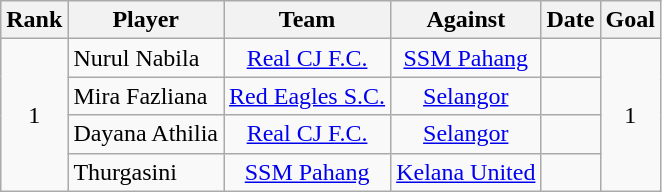<table class="wikitable" style="text-align:center">
<tr>
<th>Rank</th>
<th>Player</th>
<th>Team</th>
<th>Against</th>
<th>Date</th>
<th>Goal</th>
</tr>
<tr>
<td rowspan="4" style="text-align:center">1</td>
<td align="left">Nurul Nabila</td>
<td><a href='#'>Real CJ F.C.</a></td>
<td><a href='#'>SSM Pahang</a></td>
<td></td>
<td rowspan="4" style="text-align:center">1</td>
</tr>
<tr>
<td align="left">Mira Fazliana</td>
<td><a href='#'>Red Eagles S.C.</a></td>
<td><a href='#'>Selangor</a></td>
<td></td>
</tr>
<tr>
<td align="left">Dayana Athilia</td>
<td><a href='#'>Real CJ F.C.</a></td>
<td><a href='#'>Selangor</a></td>
<td></td>
</tr>
<tr>
<td align="left">Thurgasini</td>
<td><a href='#'>SSM Pahang</a></td>
<td><a href='#'>Kelana United</a></td>
<td></td>
</tr>
</table>
